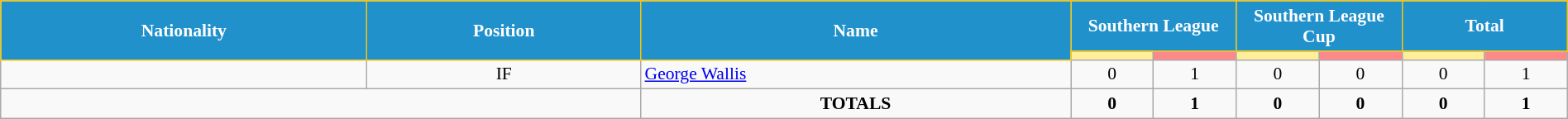<table class="wikitable" style="text-align:center; font-size:90%; width:100%;">
<tr>
<th rowspan="2" style="background:#2191CC; color:white; border:1px solid #F7C408; text-align:center;">Nationality</th>
<th rowspan="2" style="background:#2191CC; color:white; border:1px solid #F7C408; text-align:center;">Position</th>
<th rowspan="2" style="background:#2191CC; color:white; border:1px solid #F7C408; text-align:center;">Name</th>
<th colspan="2" style="background:#2191CC; color:white; border:1px solid #F7C408; text-align:center;">Southern League</th>
<th colspan="2" style="background:#2191CC; color:white; border:1px solid #F7C408; text-align:center;">Southern League Cup</th>
<th colspan="2" style="background:#2191CC; color:white; border:1px solid #F7C408; text-align:center;">Total</th>
</tr>
<tr>
<th width=60 style="background: #FFEE99"></th>
<th width=60 style="background: #FF8888"></th>
<th width=60 style="background: #FFEE99"></th>
<th width=60 style="background: #FF8888"></th>
<th width=60 style="background: #FFEE99"></th>
<th width=60 style="background: #FF8888"></th>
</tr>
<tr>
<td></td>
<td>IF</td>
<td align="left"><a href='#'>George Wallis</a></td>
<td>0</td>
<td>1</td>
<td>0</td>
<td>0</td>
<td>0</td>
<td>1</td>
</tr>
<tr>
<td colspan="2"></td>
<td><strong>TOTALS</strong></td>
<td><strong>0</strong></td>
<td><strong>1</strong></td>
<td><strong>0</strong></td>
<td><strong>0</strong></td>
<td><strong>0</strong></td>
<td><strong>1</strong></td>
</tr>
</table>
